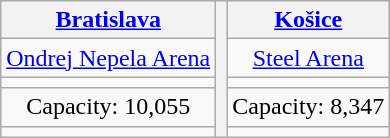<table class="wikitable" style="text-align:center">
<tr>
<th> <a href='#'>Bratislava</a></th>
<th rowspan=5 colspan=2></th>
<th> <a href='#'>Košice</a></th>
</tr>
<tr>
<td><a href='#'>Ondrej Nepela Arena</a></td>
<td><a href='#'>Steel Arena</a></td>
</tr>
<tr>
<td></td>
<td></td>
</tr>
<tr>
<td>Capacity: 10,055</td>
<td>Capacity: 8,347</td>
</tr>
<tr>
<td></td>
<td></td>
</tr>
</table>
